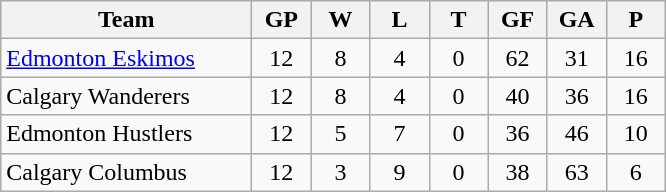<table class="wikitable">
<tr>
<th style="width:10em">Team</th>
<th style="width:2em">GP</th>
<th style="width:2em">W</th>
<th style="width:2em">L</th>
<th style="width:2em">T</th>
<th style="width:2em">GF</th>
<th style="width:2em">GA</th>
<th style="width:2em">P</th>
</tr>
<tr align="center">
<td align="left"><a href='#'>Edmonton Eskimos</a></td>
<td>12</td>
<td>8</td>
<td>4</td>
<td>0</td>
<td>62</td>
<td>31</td>
<td>16</td>
</tr>
<tr align="center">
<td align="left">Calgary Wanderers</td>
<td>12</td>
<td>8</td>
<td>4</td>
<td>0</td>
<td>40</td>
<td>36</td>
<td>16</td>
</tr>
<tr align="center">
<td align="left">Edmonton Hustlers</td>
<td>12</td>
<td>5</td>
<td>7</td>
<td>0</td>
<td>36</td>
<td>46</td>
<td>10</td>
</tr>
<tr align="center">
<td align="left">Calgary Columbus</td>
<td>12</td>
<td>3</td>
<td>9</td>
<td>0</td>
<td>38</td>
<td>63</td>
<td>6</td>
</tr>
</table>
